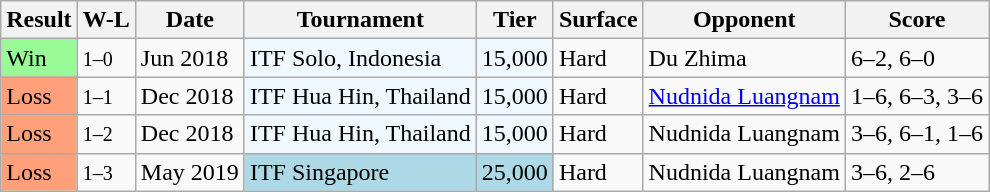<table class="sortable wikitable">
<tr>
<th>Result</th>
<th class="unsortable">W-L</th>
<th>Date</th>
<th>Tournament</th>
<th>Tier</th>
<th>Surface</th>
<th>Opponent</th>
<th class="unsortable">Score</th>
</tr>
<tr>
<td style="background:#98fb98;">Win</td>
<td><small>1–0</small></td>
<td>Jun 2018</td>
<td style="background:#f0f8ff;">ITF Solo, Indonesia</td>
<td style="background:#f0f8ff;">15,000</td>
<td>Hard</td>
<td> Du Zhima</td>
<td>6–2, 6–0</td>
</tr>
<tr>
<td style="background:#ffa07a;">Loss</td>
<td><small>1–1</small></td>
<td>Dec 2018</td>
<td style="background:#f0f8ff;">ITF Hua Hin, Thailand</td>
<td style="background:#f0f8ff;">15,000</td>
<td>Hard</td>
<td> <a href='#'>Nudnida Luangnam</a></td>
<td>1–6, 6–3, 3–6</td>
</tr>
<tr>
<td style="background:#ffa07a;">Loss</td>
<td><small>1–2</small></td>
<td>Dec 2018</td>
<td style="background:#f0f8ff;">ITF Hua Hin, Thailand</td>
<td style="background:#f0f8ff;">15,000</td>
<td>Hard</td>
<td> Nudnida Luangnam</td>
<td>3–6, 6–1, 1–6</td>
</tr>
<tr>
<td style="background:#ffa07a;">Loss</td>
<td><small>1–3</small></td>
<td>May 2019</td>
<td style="background:lightblue;">ITF Singapore</td>
<td style="background:lightblue;">25,000</td>
<td>Hard</td>
<td> Nudnida Luangnam</td>
<td>3–6, 2–6</td>
</tr>
</table>
